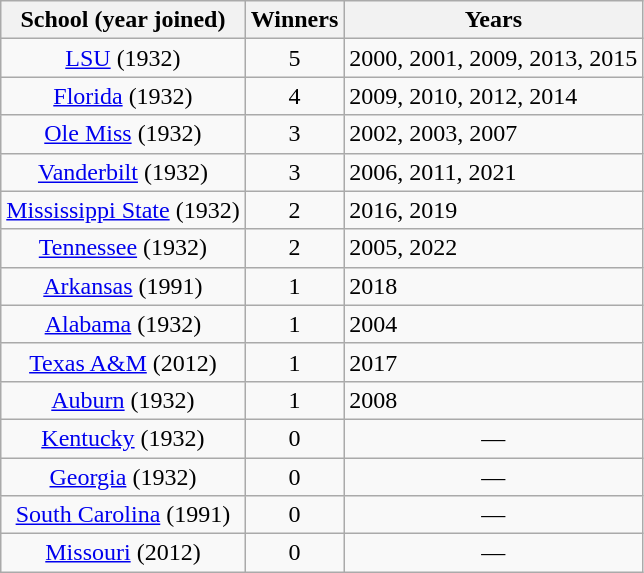<table class="wikitable">
<tr>
<th>School (year joined)</th>
<th>Winners</th>
<th>Years</th>
</tr>
<tr>
<td style="text-align:center;"><a href='#'>LSU</a> (1932)</td>
<td style="text-align:center;">5</td>
<td>2000, 2001, 2009, 2013, 2015</td>
</tr>
<tr>
<td style="text-align:center;"><a href='#'>Florida</a> (1932)</td>
<td style="text-align:center;">4</td>
<td>2009, 2010, 2012, 2014</td>
</tr>
<tr>
<td style="text-align:center;"><a href='#'>Ole Miss</a> (1932)</td>
<td style="text-align:center;">3</td>
<td>2002, 2003, 2007</td>
</tr>
<tr>
<td style="text-align:center;"><a href='#'>Vanderbilt</a> (1932)</td>
<td style="text-align:center;">3</td>
<td>2006, 2011, 2021</td>
</tr>
<tr>
<td style="text-align:center;"><a href='#'>Mississippi State</a> (1932)</td>
<td style="text-align:center;">2</td>
<td>2016, 2019</td>
</tr>
<tr>
<td style="text-align:center;"><a href='#'>Tennessee</a> (1932)</td>
<td style="text-align:center;">2</td>
<td>2005, 2022</td>
</tr>
<tr>
<td style="text-align:center;"><a href='#'>Arkansas</a> (1991)</td>
<td style="text-align:center;">1</td>
<td>2018</td>
</tr>
<tr>
<td style="text-align:center;"><a href='#'>Alabama</a> (1932)</td>
<td style="text-align:center;">1</td>
<td>2004</td>
</tr>
<tr>
<td style="text-align:center;"><a href='#'>Texas A&M</a> (2012)</td>
<td style="text-align:center;">1</td>
<td>2017</td>
</tr>
<tr>
<td style="text-align:center;"><a href='#'>Auburn</a> (1932)</td>
<td style="text-align:center;">1</td>
<td>2008</td>
</tr>
<tr>
<td style="text-align:center;"><a href='#'>Kentucky</a> (1932)</td>
<td style="text-align:center;">0</td>
<td style="text-align:center;">—</td>
</tr>
<tr>
<td style="text-align:center;"><a href='#'>Georgia</a> (1932)</td>
<td style="text-align:center;">0</td>
<td style="text-align:center;">—</td>
</tr>
<tr>
<td style="text-align:center;"><a href='#'>South Carolina</a> (1991)</td>
<td style="text-align:center;">0</td>
<td style="text-align:center;">—</td>
</tr>
<tr>
<td style="text-align:center;"><a href='#'>Missouri</a> (2012)</td>
<td style="text-align:center;">0</td>
<td style="text-align:center;">—</td>
</tr>
</table>
